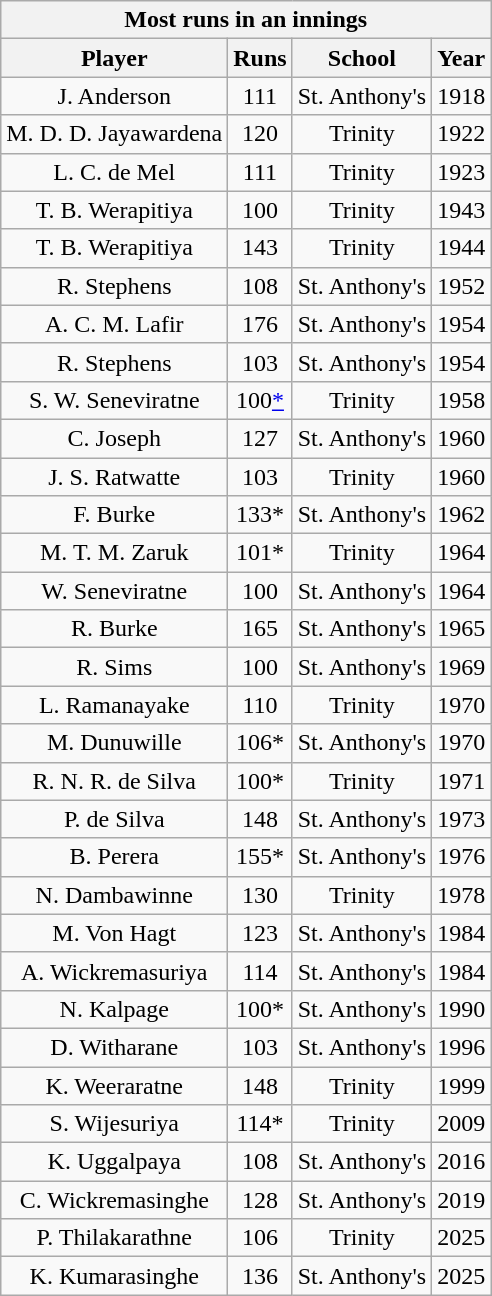<table class="wikitable sortable sticky-header-multi mw-collapsible" style="font-size:100%; text-align:center">
<tr>
<th colspan="4">Most runs in an innings</th>
</tr>
<tr>
<th class="unsortable">Player</th>
<th>Runs</th>
<th>School</th>
<th>Year</th>
</tr>
<tr>
<td align="center">J. Anderson</td>
<td align="center">111</td>
<td align="center">St. Anthony's</td>
<td align="center">1918</td>
</tr>
<tr>
<td align="center">M. D. D. Jayawardena</td>
<td align="center">120</td>
<td align="center">Trinity</td>
<td align="center">1922</td>
</tr>
<tr>
<td align="center">L. C. de Mel</td>
<td align="center">111</td>
<td align="center">Trinity</td>
<td align="center">1923</td>
</tr>
<tr>
<td align="center">T. B. Werapitiya</td>
<td align="center">100</td>
<td align="center">Trinity</td>
<td align="center">1943</td>
</tr>
<tr>
<td align="center">T. B. Werapitiya</td>
<td align="center">143</td>
<td align="center">Trinity</td>
<td align="center">1944</td>
</tr>
<tr>
<td align="center">R. Stephens</td>
<td align="center">108</td>
<td align="center">St. Anthony's</td>
<td align="center">1952</td>
</tr>
<tr>
<td align="center">A. C. M. Lafir</td>
<td align="center">176</td>
<td align="center">St. Anthony's</td>
<td align="center">1954</td>
</tr>
<tr>
<td align="center">R. Stephens</td>
<td align="center">103</td>
<td align="center">St. Anthony's</td>
<td align="center">1954</td>
</tr>
<tr>
<td align="center">S. W. Seneviratne</td>
<td align="center">100<a href='#'>*</a></td>
<td align="center">Trinity</td>
<td align="center">1958</td>
</tr>
<tr>
<td align="center">C. Joseph</td>
<td align="center">127</td>
<td align="center">St. Anthony's</td>
<td align="center">1960</td>
</tr>
<tr>
<td align="center">J. S. Ratwatte</td>
<td align="center">103</td>
<td align="center">Trinity</td>
<td align="center">1960</td>
</tr>
<tr>
<td align="center">F. Burke</td>
<td align="center">133*</td>
<td align="center">St. Anthony's</td>
<td align="center">1962</td>
</tr>
<tr>
<td align="center">M. T. M. Zaruk</td>
<td align="center">101*</td>
<td align="center">Trinity</td>
<td align="center">1964</td>
</tr>
<tr>
<td align="center">W. Seneviratne</td>
<td align="center">100</td>
<td align="center">St. Anthony's</td>
<td align="center">1964</td>
</tr>
<tr>
<td align="center">R. Burke</td>
<td align="center">165</td>
<td align="center">St. Anthony's</td>
<td align="center">1965</td>
</tr>
<tr>
<td align="center">R. Sims</td>
<td align="center">100</td>
<td align="center">St. Anthony's</td>
<td align="center">1969</td>
</tr>
<tr>
<td align="center">L. Ramanayake</td>
<td align="center">110</td>
<td align="center">Trinity</td>
<td align="center">1970</td>
</tr>
<tr>
<td align="center">M. Dunuwille</td>
<td align="center">106*</td>
<td align="center">St. Anthony's</td>
<td align="center">1970</td>
</tr>
<tr>
<td align="center">R. N. R. de Silva</td>
<td align="center">100*</td>
<td align="center">Trinity</td>
<td align="center">1971</td>
</tr>
<tr>
<td align="center">P. de Silva</td>
<td align="center">148</td>
<td align="center">St. Anthony's</td>
<td align="center">1973</td>
</tr>
<tr>
<td align="center">B. Perera</td>
<td align="center">155*</td>
<td align="center">St. Anthony's</td>
<td align="center">1976</td>
</tr>
<tr>
<td align="center">N. Dambawinne</td>
<td align="center">130</td>
<td align="center">Trinity</td>
<td align="center">1978</td>
</tr>
<tr>
<td align="center">M. Von Hagt</td>
<td align="center">123</td>
<td align="center">St. Anthony's</td>
<td align="center">1984</td>
</tr>
<tr>
<td align="center">A. Wickremasuriya</td>
<td align="center">114</td>
<td align="center">St. Anthony's</td>
<td align="center">1984</td>
</tr>
<tr>
<td align="center">N. Kalpage</td>
<td align="center">100*</td>
<td align="center">St. Anthony's</td>
<td align="center">1990</td>
</tr>
<tr>
<td align="center">D. Witharane</td>
<td align="center">103</td>
<td align="center">St. Anthony's</td>
<td align="center">1996</td>
</tr>
<tr>
<td align="center">K. Weeraratne</td>
<td align="center">148</td>
<td align="center">Trinity</td>
<td align="center">1999</td>
</tr>
<tr>
<td align="center">S. Wijesuriya</td>
<td align="center">114*</td>
<td align="center">Trinity</td>
<td align="center">2009</td>
</tr>
<tr>
<td align="center">K. Uggalpaya</td>
<td align="center">108</td>
<td align="center">St. Anthony's</td>
<td align="center">2016</td>
</tr>
<tr>
<td align="center">C. Wickremasinghe</td>
<td align="center">128</td>
<td align="center">St. Anthony's</td>
<td align="center">2019</td>
</tr>
<tr>
<td>P. Thilakarathne</td>
<td>106</td>
<td>Trinity</td>
<td>2025</td>
</tr>
<tr>
<td>K. Kumarasinghe</td>
<td>136</td>
<td>St. Anthony's</td>
<td>2025</td>
</tr>
</table>
